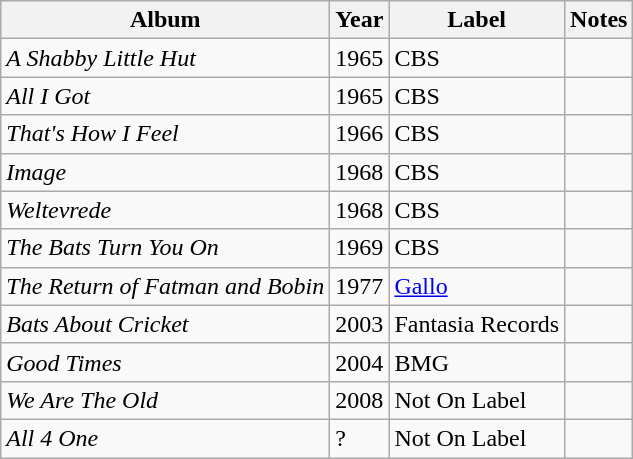<table class="wikitable">
<tr>
<th>Album</th>
<th>Year</th>
<th>Label</th>
<th>Notes</th>
</tr>
<tr>
<td><em>A Shabby Little Hut</em></td>
<td>1965</td>
<td>CBS</td>
<td></td>
</tr>
<tr>
<td><em>All I Got</em></td>
<td>1965</td>
<td>CBS</td>
<td></td>
</tr>
<tr>
<td><em>That's How I Feel</em></td>
<td>1966</td>
<td>CBS</td>
<td></td>
</tr>
<tr>
<td><em>Image</em></td>
<td>1968</td>
<td>CBS</td>
<td></td>
</tr>
<tr>
<td><em>Weltevrede</em></td>
<td>1968</td>
<td>CBS</td>
<td></td>
</tr>
<tr>
<td><em>The Bats Turn You On</em></td>
<td>1969</td>
<td>CBS</td>
<td></td>
</tr>
<tr>
<td><em>The Return of Fatman and Bobin</em></td>
<td>1977</td>
<td><a href='#'>Gallo</a></td>
<td></td>
</tr>
<tr>
<td><em>Bats About Cricket</em></td>
<td>2003</td>
<td>Fantasia Records</td>
<td></td>
</tr>
<tr>
<td><em>Good Times</em></td>
<td>2004</td>
<td>BMG</td>
<td></td>
</tr>
<tr>
<td><em>We Are The Old</em></td>
<td>2008</td>
<td>Not On Label</td>
<td></td>
</tr>
<tr>
<td><em>All 4 One</em></td>
<td>?</td>
<td>Not On Label</td>
<td></td>
</tr>
</table>
